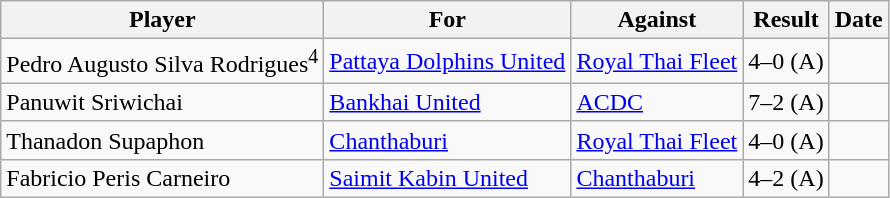<table class="wikitable">
<tr>
<th>Player</th>
<th>For</th>
<th>Against</th>
<th>Result</th>
<th>Date</th>
</tr>
<tr>
<td> Pedro Augusto Silva Rodrigues<sup>4</sup></td>
<td><a href='#'>Pattaya Dolphins United</a></td>
<td><a href='#'>Royal Thai Fleet</a></td>
<td>4–0 (A)</td>
<td></td>
</tr>
<tr>
<td> Panuwit Sriwichai</td>
<td><a href='#'>Bankhai United</a></td>
<td><a href='#'>ACDC</a></td>
<td>7–2 (A)</td>
<td></td>
</tr>
<tr>
<td> Thanadon Supaphon</td>
<td><a href='#'>Chanthaburi</a></td>
<td><a href='#'>Royal Thai Fleet</a></td>
<td>4–0 (A)</td>
<td></td>
</tr>
<tr>
<td> Fabricio Peris Carneiro</td>
<td><a href='#'>Saimit Kabin United</a></td>
<td><a href='#'>Chanthaburi</a></td>
<td>4–2 (A)</td>
<td></td>
</tr>
</table>
